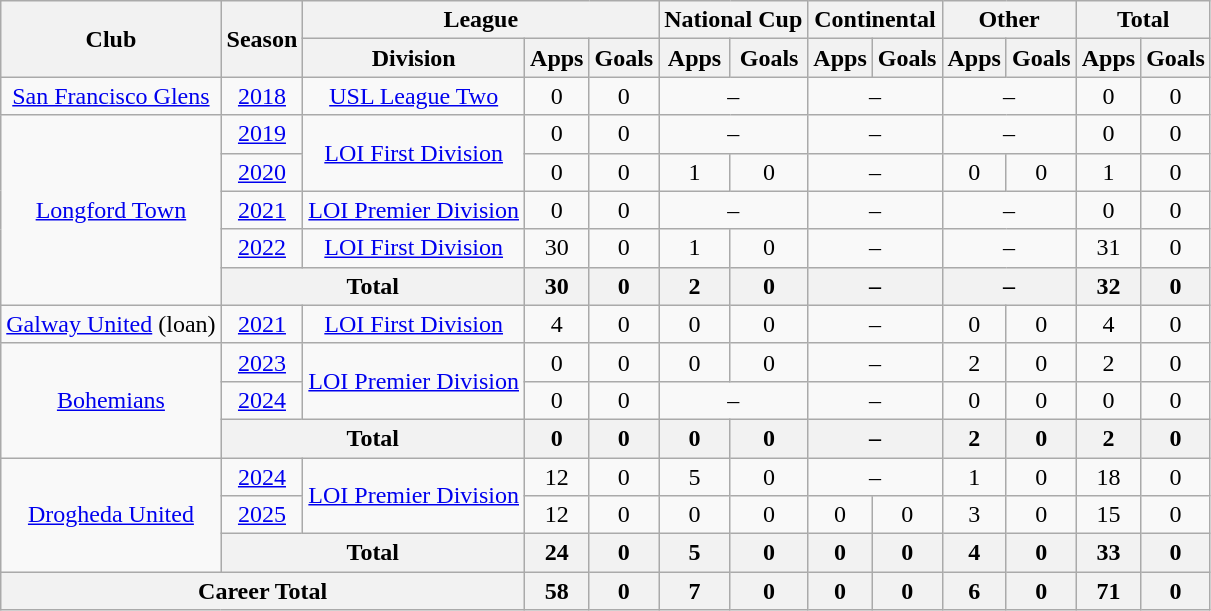<table class=wikitable style="text-align: center">
<tr>
<th rowspan=2>Club</th>
<th rowspan=2>Season</th>
<th colspan=3>League</th>
<th colspan=2>National Cup</th>
<th colspan=2>Continental</th>
<th colspan=2>Other</th>
<th colspan=2>Total</th>
</tr>
<tr>
<th>Division</th>
<th>Apps</th>
<th>Goals</th>
<th>Apps</th>
<th>Goals</th>
<th>Apps</th>
<th>Goals</th>
<th>Apps</th>
<th>Goals</th>
<th>Apps</th>
<th>Goals</th>
</tr>
<tr>
<td><a href='#'>San Francisco Glens</a></td>
<td><a href='#'>2018</a></td>
<td><a href='#'>USL League Two</a></td>
<td>0</td>
<td>0</td>
<td colspan="2">–</td>
<td colspan="2">–</td>
<td colspan="2">–</td>
<td>0</td>
<td>0</td>
</tr>
<tr>
<td rowspan="5"><a href='#'>Longford Town</a></td>
<td><a href='#'>2019</a></td>
<td rowspan="2"><a href='#'>LOI First Division</a></td>
<td>0</td>
<td>0</td>
<td colspan="2">–</td>
<td colspan="2">–</td>
<td colspan="2">–</td>
<td>0</td>
<td>0</td>
</tr>
<tr>
<td><a href='#'>2020</a></td>
<td>0</td>
<td>0</td>
<td>1</td>
<td>0</td>
<td colspan="2">–</td>
<td>0</td>
<td>0</td>
<td>1</td>
<td>0</td>
</tr>
<tr>
<td><a href='#'>2021</a></td>
<td><a href='#'>LOI Premier Division</a></td>
<td>0</td>
<td>0</td>
<td colspan="2">–</td>
<td colspan="2">–</td>
<td colspan="2">–</td>
<td>0</td>
<td>0</td>
</tr>
<tr>
<td><a href='#'>2022</a></td>
<td><a href='#'>LOI First Division</a></td>
<td>30</td>
<td>0</td>
<td>1</td>
<td>0</td>
<td colspan="2">–</td>
<td colspan="2">–</td>
<td>31</td>
<td>0</td>
</tr>
<tr>
<th colspan="2">Total</th>
<th>30</th>
<th>0</th>
<th>2</th>
<th>0</th>
<th colspan="2">–</th>
<th colspan="2">–</th>
<th>32</th>
<th>0</th>
</tr>
<tr>
<td><a href='#'>Galway United</a> (loan)</td>
<td><a href='#'>2021</a></td>
<td><a href='#'>LOI First Division</a></td>
<td>4</td>
<td>0</td>
<td>0</td>
<td>0</td>
<td colspan="2">–</td>
<td>0</td>
<td>0</td>
<td>4</td>
<td>0</td>
</tr>
<tr>
<td rowspan="3"><a href='#'>Bohemians</a></td>
<td><a href='#'>2023</a></td>
<td rowspan="2"><a href='#'>LOI Premier Division</a></td>
<td>0</td>
<td>0</td>
<td>0</td>
<td>0</td>
<td colspan="2">–</td>
<td>2</td>
<td>0</td>
<td>2</td>
<td>0</td>
</tr>
<tr>
<td><a href='#'>2024</a></td>
<td>0</td>
<td>0</td>
<td colspan="2">–</td>
<td colspan="2">–</td>
<td>0</td>
<td>0</td>
<td>0</td>
<td>0</td>
</tr>
<tr>
<th colspan="2">Total</th>
<th>0</th>
<th>0</th>
<th>0</th>
<th>0</th>
<th colspan="2">–</th>
<th>2</th>
<th>0</th>
<th>2</th>
<th>0</th>
</tr>
<tr>
<td rowspan="3"><a href='#'>Drogheda United</a></td>
<td><a href='#'>2024</a></td>
<td rowspan="2"><a href='#'>LOI Premier Division</a></td>
<td>12</td>
<td>0</td>
<td>5</td>
<td>0</td>
<td colspan="2">–</td>
<td>1</td>
<td>0</td>
<td>18</td>
<td>0</td>
</tr>
<tr>
<td><a href='#'>2025</a></td>
<td>12</td>
<td>0</td>
<td>0</td>
<td>0</td>
<td>0</td>
<td>0</td>
<td>3</td>
<td>0</td>
<td>15</td>
<td>0</td>
</tr>
<tr>
<th colspan="2">Total</th>
<th>24</th>
<th>0</th>
<th>5</th>
<th>0</th>
<th>0</th>
<th>0</th>
<th>4</th>
<th>0</th>
<th>33</th>
<th>0</th>
</tr>
<tr>
<th colspan="3">Career Total</th>
<th>58</th>
<th>0</th>
<th>7</th>
<th>0</th>
<th>0</th>
<th>0</th>
<th>6</th>
<th>0</th>
<th>71</th>
<th>0</th>
</tr>
</table>
